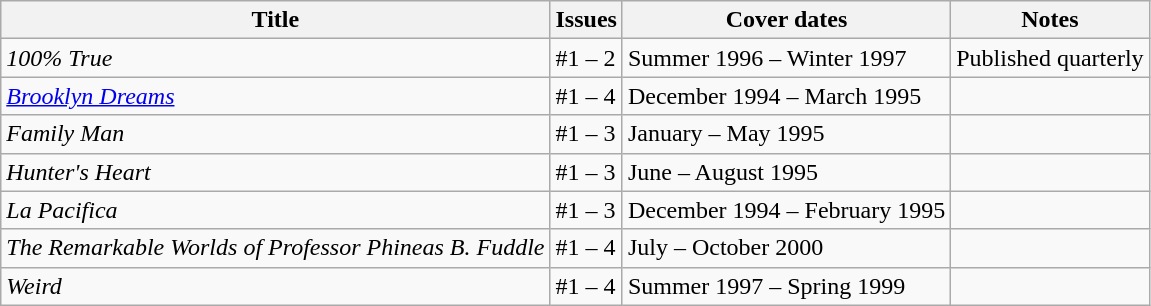<table class="wikitable">
<tr>
<th>Title</th>
<th>Issues</th>
<th>Cover dates</th>
<th>Notes</th>
</tr>
<tr>
<td><em>100% True</em></td>
<td>#1 – 2</td>
<td>Summer 1996 – Winter 1997</td>
<td>Published quarterly</td>
</tr>
<tr>
<td><em><a href='#'>Brooklyn Dreams</a></em></td>
<td>#1 – 4</td>
<td>December 1994 – March 1995</td>
<td></td>
</tr>
<tr>
<td><em>Family Man</em></td>
<td>#1 – 3</td>
<td>January – May 1995</td>
<td></td>
</tr>
<tr>
<td><em>Hunter's Heart</em></td>
<td>#1 – 3</td>
<td>June – August 1995</td>
<td></td>
</tr>
<tr>
<td><em>La Pacifica</em></td>
<td>#1 – 3</td>
<td>December 1994 – February 1995</td>
<td></td>
</tr>
<tr>
<td><em>The Remarkable Worlds of Professor Phineas B. Fuddle</em></td>
<td>#1 – 4</td>
<td>July – October 2000</td>
<td></td>
</tr>
<tr>
<td><em>Weird</em></td>
<td>#1 – 4</td>
<td>Summer 1997 – Spring 1999</td>
<td></td>
</tr>
</table>
